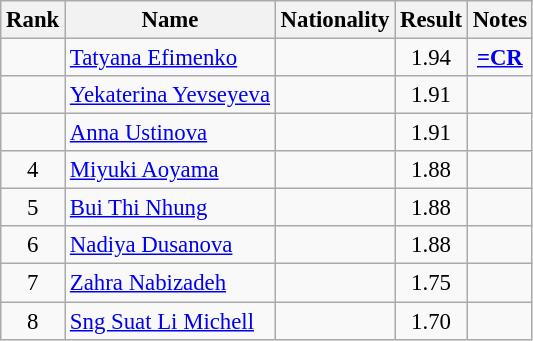<table class="wikitable sortable" style="text-align:center;font-size:95%">
<tr>
<th>Rank</th>
<th>Name</th>
<th>Nationality</th>
<th>Result</th>
<th>Notes</th>
</tr>
<tr>
<td></td>
<td align=left><a href='#'>Tatyana Efimenko</a></td>
<td align=left></td>
<td>1.94</td>
<td><strong><a href='#'>=CR</a></strong></td>
</tr>
<tr>
<td></td>
<td align=left><a href='#'>Yekaterina Yevseyeva</a></td>
<td align=left></td>
<td>1.91</td>
<td></td>
</tr>
<tr>
<td></td>
<td align=left><a href='#'>Anna Ustinova</a></td>
<td align=left></td>
<td>1.91</td>
<td></td>
</tr>
<tr>
<td>4</td>
<td align=left><a href='#'>Miyuki Aoyama</a></td>
<td align=left></td>
<td>1.88</td>
<td></td>
</tr>
<tr>
<td>5</td>
<td align=left><a href='#'>Bui Thi Nhung</a></td>
<td align=left></td>
<td>1.88</td>
<td></td>
</tr>
<tr>
<td>6</td>
<td align=left><a href='#'>Nadiya Dusanova</a></td>
<td align=left></td>
<td>1.88</td>
<td></td>
</tr>
<tr>
<td>7</td>
<td align=left><a href='#'>Zahra Nabizadeh</a></td>
<td align=left></td>
<td>1.75</td>
<td></td>
</tr>
<tr>
<td>8</td>
<td align=left><a href='#'>Sng Suat Li Michell</a></td>
<td align=left></td>
<td>1.70</td>
<td></td>
</tr>
</table>
